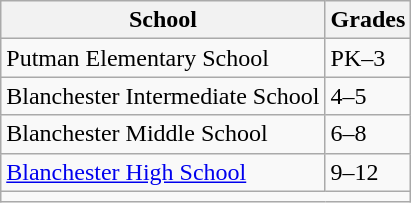<table class = "wikitable">
<tr>
<th>School</th>
<th>Grades</th>
</tr>
<tr>
<td>Putman Elementary School</td>
<td>PK–3</td>
</tr>
<tr>
<td>Blanchester Intermediate School</td>
<td>4–5</td>
</tr>
<tr>
<td>Blanchester Middle School</td>
<td>6–8</td>
</tr>
<tr>
<td><a href='#'>Blanchester High School</a></td>
<td>9–12</td>
</tr>
<tr>
<td colspan = 2></td>
</tr>
</table>
